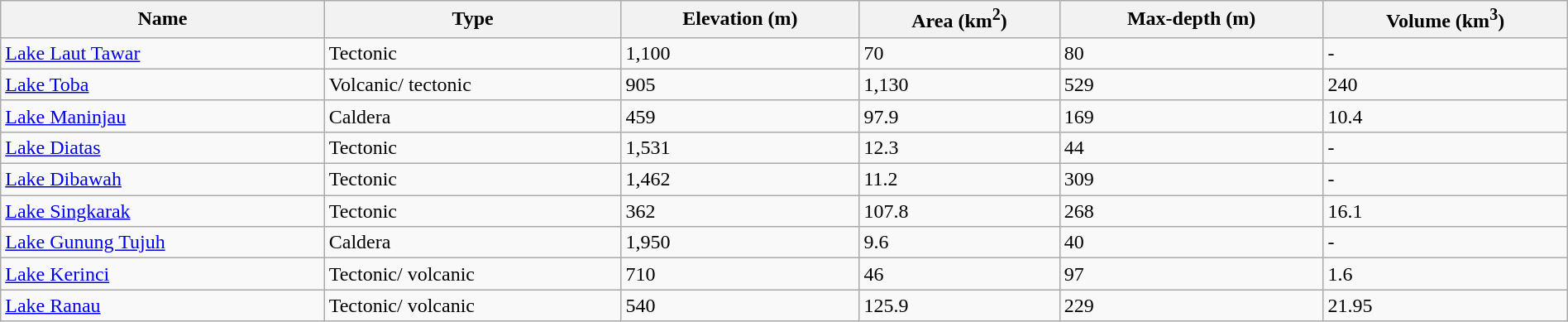<table class="wikitable sortable" style="width:100%;">
<tr>
<th>Name</th>
<th>Type</th>
<th>Elevation (m)</th>
<th>Area (km<sup>2</sup>)</th>
<th>Max-depth (m)</th>
<th>Volume (km<sup>3</sup>)</th>
</tr>
<tr>
<td><a href='#'>Lake Laut Tawar</a></td>
<td>Tectonic</td>
<td>1,100</td>
<td>70</td>
<td>80</td>
<td>-</td>
</tr>
<tr>
<td><a href='#'>Lake Toba</a></td>
<td>Volcanic/ tectonic</td>
<td>905</td>
<td>1,130</td>
<td>529</td>
<td>240</td>
</tr>
<tr>
<td><a href='#'>Lake Maninjau</a></td>
<td>Caldera</td>
<td>459</td>
<td>97.9</td>
<td>169</td>
<td>10.4</td>
</tr>
<tr>
<td><a href='#'>Lake Diatas</a></td>
<td>Tectonic</td>
<td>1,531</td>
<td>12.3</td>
<td>44</td>
<td>-</td>
</tr>
<tr>
<td><a href='#'>Lake Dibawah</a></td>
<td>Tectonic</td>
<td>1,462</td>
<td>11.2</td>
<td>309</td>
<td>-</td>
</tr>
<tr>
<td><a href='#'>Lake Singkarak</a></td>
<td>Tectonic</td>
<td>362</td>
<td>107.8</td>
<td>268</td>
<td>16.1</td>
</tr>
<tr>
<td><a href='#'>Lake Gunung Tujuh</a></td>
<td>Caldera</td>
<td>1,950</td>
<td>9.6</td>
<td>40</td>
<td>-</td>
</tr>
<tr>
<td><a href='#'>Lake Kerinci</a></td>
<td>Tectonic/ volcanic</td>
<td>710</td>
<td>46</td>
<td>97</td>
<td>1.6</td>
</tr>
<tr>
<td><a href='#'>Lake Ranau</a></td>
<td>Tectonic/ volcanic</td>
<td>540</td>
<td>125.9</td>
<td>229</td>
<td>21.95</td>
</tr>
</table>
